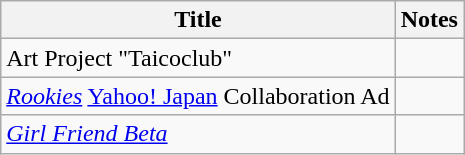<table class="wikitable">
<tr>
<th>Title</th>
<th>Notes</th>
</tr>
<tr>
<td>Art Project "Taicoclub"</td>
<td></td>
</tr>
<tr>
<td><em><a href='#'>Rookies</a></em> <a href='#'>Yahoo! Japan</a> Collaboration Ad</td>
<td></td>
</tr>
<tr>
<td><em><a href='#'>Girl Friend Beta</a></em></td>
<td></td>
</tr>
</table>
